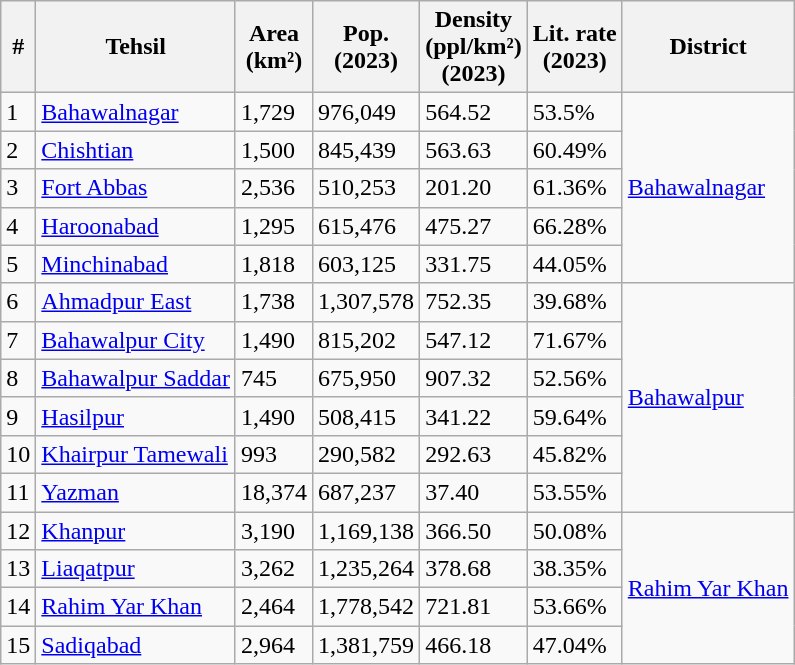<table class="wikitable sortable">
<tr>
<th>#</th>
<th>Tehsil</th>
<th>Area<br>(km²)</th>
<th>Pop.<br>(2023)</th>
<th>Density<br>(ppl/km²)<br>(2023)</th>
<th>Lit. rate<br>(2023)</th>
<th>District</th>
</tr>
<tr>
<td>1</td>
<td><a href='#'>Bahawalnagar</a></td>
<td>1,729</td>
<td>976,049</td>
<td>564.52</td>
<td>53.5%</td>
<td rowspan="5"><a href='#'>Bahawalnagar</a></td>
</tr>
<tr>
<td>2</td>
<td><a href='#'>Chishtian</a></td>
<td>1,500</td>
<td>845,439</td>
<td>563.63</td>
<td>60.49%</td>
</tr>
<tr>
<td>3</td>
<td><a href='#'>Fort Abbas</a></td>
<td>2,536</td>
<td>510,253</td>
<td>201.20</td>
<td>61.36%</td>
</tr>
<tr>
<td>4</td>
<td><a href='#'>Haroonabad</a></td>
<td>1,295</td>
<td>615,476</td>
<td>475.27</td>
<td>66.28%</td>
</tr>
<tr>
<td>5</td>
<td><a href='#'>Minchinabad</a></td>
<td>1,818</td>
<td>603,125</td>
<td>331.75</td>
<td>44.05%</td>
</tr>
<tr>
<td>6</td>
<td><a href='#'>Ahmadpur East</a></td>
<td>1,738</td>
<td>1,307,578</td>
<td>752.35</td>
<td>39.68%</td>
<td rowspan="6"><a href='#'>Bahawalpur</a></td>
</tr>
<tr>
<td>7</td>
<td><a href='#'>Bahawalpur City</a></td>
<td>1,490</td>
<td>815,202</td>
<td>547.12</td>
<td>71.67%</td>
</tr>
<tr>
<td>8</td>
<td><a href='#'>Bahawalpur Saddar</a></td>
<td>745</td>
<td>675,950</td>
<td>907.32</td>
<td>52.56%</td>
</tr>
<tr>
<td>9</td>
<td><a href='#'>Hasilpur</a></td>
<td>1,490</td>
<td>508,415</td>
<td>341.22</td>
<td>59.64%</td>
</tr>
<tr>
<td>10</td>
<td><a href='#'>Khairpur Tamewali</a></td>
<td>993</td>
<td>290,582</td>
<td>292.63</td>
<td>45.82%</td>
</tr>
<tr>
<td>11</td>
<td><a href='#'>Yazman</a></td>
<td>18,374</td>
<td>687,237</td>
<td>37.40</td>
<td>53.55%</td>
</tr>
<tr>
<td>12</td>
<td><a href='#'>Khanpur</a></td>
<td>3,190</td>
<td>1,169,138</td>
<td>366.50</td>
<td>50.08%</td>
<td rowspan="4"><a href='#'>Rahim Yar Khan</a></td>
</tr>
<tr>
<td>13</td>
<td><a href='#'>Liaqatpur</a></td>
<td>3,262</td>
<td>1,235,264</td>
<td>378.68</td>
<td>38.35%</td>
</tr>
<tr>
<td>14</td>
<td><a href='#'>Rahim Yar Khan</a></td>
<td>2,464</td>
<td>1,778,542</td>
<td>721.81</td>
<td>53.66%</td>
</tr>
<tr>
<td>15</td>
<td><a href='#'>Sadiqabad</a></td>
<td>2,964</td>
<td>1,381,759</td>
<td>466.18</td>
<td>47.04%</td>
</tr>
</table>
